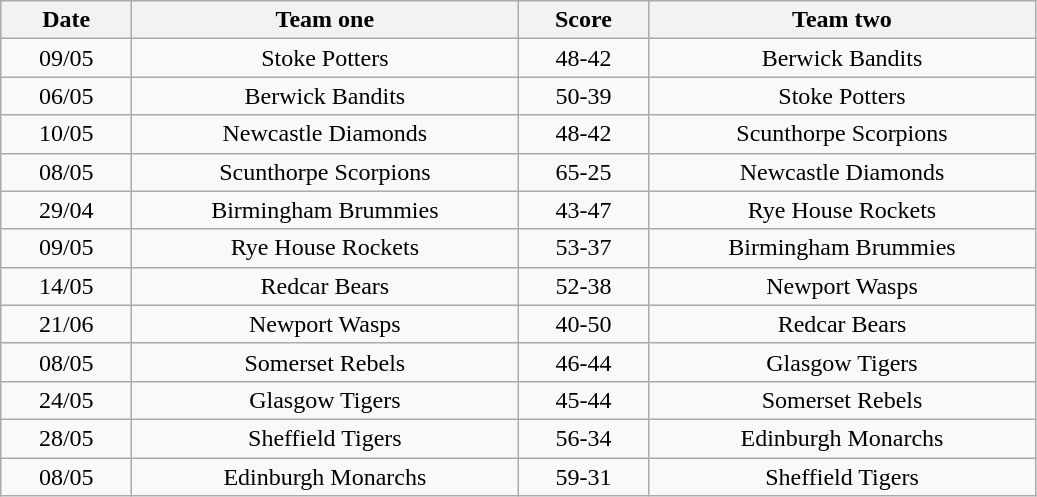<table class="wikitable" style="text-align: center">
<tr>
<th width=80>Date</th>
<th width=250>Team one</th>
<th width=80>Score</th>
<th width=250>Team two</th>
</tr>
<tr>
<td>09/05</td>
<td>Stoke Potters</td>
<td>48-42</td>
<td>Berwick Bandits</td>
</tr>
<tr>
<td>06/05</td>
<td>Berwick Bandits</td>
<td>50-39</td>
<td>Stoke Potters</td>
</tr>
<tr>
<td>10/05</td>
<td>Newcastle Diamonds</td>
<td>48-42</td>
<td>Scunthorpe Scorpions</td>
</tr>
<tr>
<td>08/05</td>
<td>Scunthorpe Scorpions</td>
<td>65-25</td>
<td>Newcastle Diamonds</td>
</tr>
<tr>
<td>29/04</td>
<td>Birmingham Brummies</td>
<td>43-47</td>
<td>Rye House Rockets</td>
</tr>
<tr>
<td>09/05</td>
<td>Rye House Rockets</td>
<td>53-37</td>
<td>Birmingham Brummies</td>
</tr>
<tr>
<td>14/05</td>
<td>Redcar Bears</td>
<td>52-38</td>
<td>Newport Wasps</td>
</tr>
<tr>
<td>21/06</td>
<td>Newport Wasps</td>
<td>40-50</td>
<td>Redcar Bears</td>
</tr>
<tr>
<td>08/05</td>
<td>Somerset Rebels</td>
<td>46-44</td>
<td>Glasgow Tigers</td>
</tr>
<tr>
<td>24/05</td>
<td>Glasgow Tigers</td>
<td>45-44</td>
<td>Somerset Rebels</td>
</tr>
<tr>
<td>28/05</td>
<td>Sheffield Tigers</td>
<td>56-34</td>
<td>Edinburgh Monarchs</td>
</tr>
<tr>
<td>08/05</td>
<td>Edinburgh Monarchs</td>
<td>59-31</td>
<td>Sheffield Tigers</td>
</tr>
</table>
